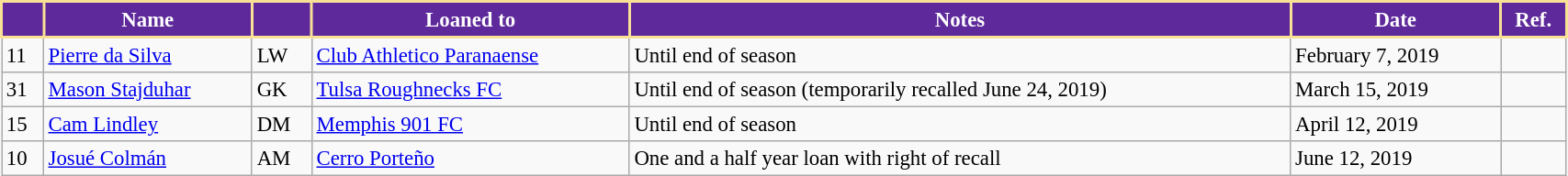<table class="wikitable" style="width:90%; text-align:center; font-size:95%; text-align:left;">
<tr>
<th style="background:#5E299A; color:white; border:2px solid #F8E196;"></th>
<th style="background:#5E299A; color:white; border:2px solid #F8E196;">Name</th>
<th style="background:#5E299A; color:white; border:2px solid #F8E196;"></th>
<th style="background:#5E299A; color:white; border:2px solid #F8E196;">Loaned to</th>
<th style="background:#5E299A; color:white; border:2px solid #F8E196;">Notes</th>
<th style="background:#5E299A; color:white; border:2px solid #F8E196;">Date</th>
<th style="background:#5E299A; color:white; border:2px solid #F8E196;">Ref.</th>
</tr>
<tr>
<td>11</td>
<td> <a href='#'>Pierre da Silva</a></td>
<td>LW</td>
<td> <a href='#'>Club Athletico Paranaense</a></td>
<td>Until end of season</td>
<td>February 7, 2019</td>
<td></td>
</tr>
<tr>
<td>31</td>
<td> <a href='#'>Mason Stajduhar</a></td>
<td>GK</td>
<td> <a href='#'>Tulsa Roughnecks FC</a></td>
<td>Until end of season (temporarily recalled June 24, 2019)</td>
<td>March 15, 2019</td>
<td></td>
</tr>
<tr>
<td>15</td>
<td> <a href='#'>Cam Lindley</a></td>
<td>DM</td>
<td> <a href='#'>Memphis 901 FC</a></td>
<td>Until end of season</td>
<td>April 12, 2019</td>
<td></td>
</tr>
<tr>
<td>10</td>
<td> <a href='#'>Josué Colmán</a></td>
<td>AM</td>
<td> <a href='#'>Cerro Porteño</a></td>
<td>One and a half year loan with right of recall</td>
<td>June 12, 2019</td>
<td></td>
</tr>
</table>
